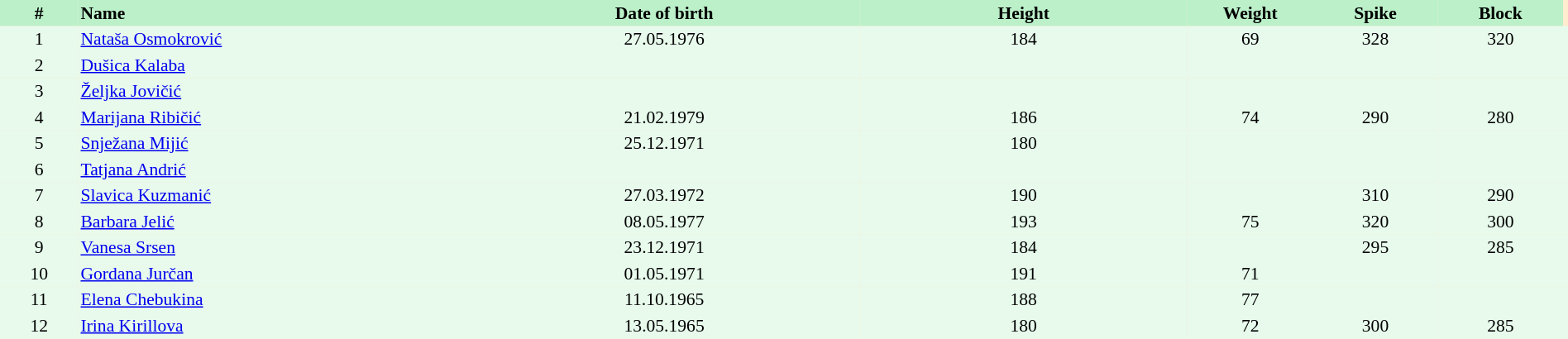<table border=0 cellpadding=2 cellspacing=0  |- bgcolor=#FFECCE style="text-align:center; font-size:90%;" width=100%>
<tr bgcolor=#BBF0C9>
<th width=5%>#</th>
<th width=25% align=left>Name</th>
<th width=25%>Date of birth</th>
<th width=21%>Height</th>
<th width=8%>Weight</th>
<th width=8%>Spike</th>
<th width=8%>Block</th>
</tr>
<tr bgcolor=#E7FAEC>
<td>1</td>
<td align=left><a href='#'>Nataša Osmokrović</a></td>
<td>27.05.1976</td>
<td>184</td>
<td>69</td>
<td>328</td>
<td>320</td>
<td></td>
</tr>
<tr bgcolor=#E7FAEC>
<td>2</td>
<td align=left><a href='#'>Dušica Kalaba</a></td>
<td></td>
<td></td>
<td></td>
<td></td>
<td></td>
<td></td>
</tr>
<tr bgcolor=#E7FAEC>
<td>3</td>
<td align=left><a href='#'>Željka Jovičić</a></td>
<td></td>
<td></td>
<td></td>
<td></td>
<td></td>
<td></td>
</tr>
<tr bgcolor=#E7FAEC>
<td>4</td>
<td align=left><a href='#'>Marijana Ribičić</a></td>
<td>21.02.1979</td>
<td>186</td>
<td>74</td>
<td>290</td>
<td>280</td>
<td></td>
</tr>
<tr bgcolor=#E7FAEC>
<td>5</td>
<td align=left><a href='#'>Snježana Mijić</a></td>
<td>25.12.1971</td>
<td>180</td>
<td></td>
<td></td>
<td></td>
<td></td>
</tr>
<tr bgcolor=#E7FAEC>
<td>6</td>
<td align=left><a href='#'>Tatjana Andrić</a></td>
<td></td>
<td></td>
<td></td>
<td></td>
<td></td>
<td></td>
</tr>
<tr bgcolor=#E7FAEC>
<td>7</td>
<td align=left><a href='#'>Slavica Kuzmanić</a></td>
<td>27.03.1972</td>
<td>190</td>
<td></td>
<td>310</td>
<td>290</td>
<td></td>
</tr>
<tr bgcolor=#E7FAEC>
<td>8</td>
<td align=left><a href='#'>Barbara Jelić</a></td>
<td>08.05.1977</td>
<td>193</td>
<td>75</td>
<td>320</td>
<td>300</td>
<td></td>
</tr>
<tr bgcolor=#E7FAEC>
<td>9</td>
<td align=left><a href='#'>Vanesa Srsen</a></td>
<td>23.12.1971</td>
<td>184</td>
<td></td>
<td>295</td>
<td>285</td>
<td></td>
</tr>
<tr bgcolor=#E7FAEC>
<td>10</td>
<td align=left><a href='#'>Gordana Jurčan</a></td>
<td>01.05.1971</td>
<td>191</td>
<td>71</td>
<td></td>
<td></td>
<td></td>
</tr>
<tr bgcolor=#E7FAEC>
<td>11</td>
<td align=left><a href='#'>Elena Chebukina</a></td>
<td>11.10.1965</td>
<td>188</td>
<td>77</td>
<td></td>
<td></td>
<td></td>
</tr>
<tr bgcolor=#E7FAEC>
<td>12</td>
<td align=left><a href='#'>Irina Kirillova</a></td>
<td>13.05.1965</td>
<td>180</td>
<td>72</td>
<td>300</td>
<td>285</td>
<td></td>
</tr>
</table>
